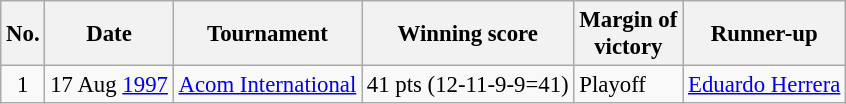<table class="wikitable" style="font-size:95%;">
<tr>
<th>No.</th>
<th>Date</th>
<th>Tournament</th>
<th>Winning score</th>
<th>Margin of<br>victory</th>
<th>Runner-up</th>
</tr>
<tr>
<td align=center>1</td>
<td align=right>17 Aug <a href='#'>1997</a></td>
<td><a href='#'>Acom International</a></td>
<td>41 pts (12-11-9-9=41)</td>
<td>Playoff</td>
<td> <a href='#'>Eduardo Herrera</a></td>
</tr>
</table>
